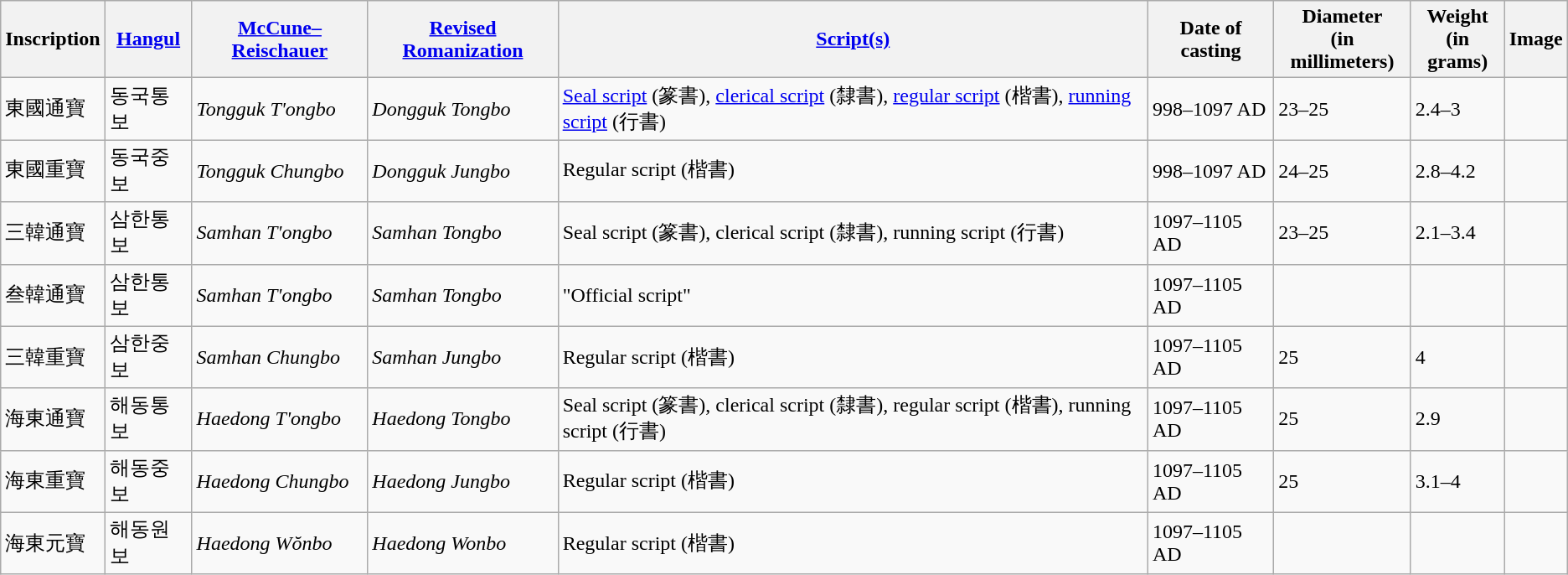<table class="wikitable">
<tr>
<th>Inscription</th>
<th><a href='#'>Hangul</a></th>
<th><a href='#'>McCune–Reischauer</a></th>
<th><a href='#'>Revised Romanization</a></th>
<th><a href='#'>Script(s)</a></th>
<th>Date of casting</th>
<th>Diameter<br>(in millimeters)</th>
<th>Weight<br>(in grams)</th>
<th>Image</th>
</tr>
<tr>
<td>東國通寶</td>
<td>동국통보</td>
<td><em>Tongguk T'ongbo</em></td>
<td><em>Dongguk Tongbo</em></td>
<td><a href='#'>Seal script</a> (篆書), <a href='#'>clerical script</a> (隸書), <a href='#'>regular script</a> (楷書), <a href='#'>running script</a> (行書)</td>
<td>998–1097 AD</td>
<td>23–25</td>
<td>2.4–3</td>
<td></td>
</tr>
<tr>
<td>東國重寶</td>
<td>동국중보</td>
<td><em>Tongguk Chungbo</em></td>
<td><em>Dongguk Jungbo</em></td>
<td>Regular script (楷書)</td>
<td>998–1097 AD</td>
<td>24–25</td>
<td>2.8–4.2</td>
<td></td>
</tr>
<tr>
<td>三韓通寶</td>
<td>삼한통보</td>
<td><em>Samhan T'ongbo</em></td>
<td><em>Samhan Tongbo</em></td>
<td>Seal script (篆書), clerical script (隸書), running script (行書)</td>
<td>1097–1105 AD</td>
<td>23–25</td>
<td>2.1–3.4</td>
<td></td>
</tr>
<tr>
<td>叁韓通寶</td>
<td>삼한통보</td>
<td><em>Samhan T'ongbo</em></td>
<td><em>Samhan Tongbo</em></td>
<td>"Official script"</td>
<td>1097–1105 AD</td>
<td></td>
<td></td>
<td></td>
</tr>
<tr>
<td>三韓重寶</td>
<td>삼한중보</td>
<td><em>Samhan Chungbo</em></td>
<td><em>Samhan Jungbo</em></td>
<td>Regular script (楷書)</td>
<td>1097–1105 AD</td>
<td>25</td>
<td>4</td>
<td></td>
</tr>
<tr>
<td>海東通寶</td>
<td>해동통보</td>
<td><em>Haedong T'ongbo</em></td>
<td><em>Haedong Tongbo</em></td>
<td>Seal script (篆書), clerical script (隸書), regular script (楷書), running script (行書)</td>
<td>1097–1105 AD</td>
<td>25</td>
<td>2.9</td>
<td></td>
</tr>
<tr>
<td>海東重寶</td>
<td>해동중보</td>
<td><em>Haedong Chungbo</em></td>
<td><em>Haedong Jungbo</em></td>
<td>Regular script (楷書)</td>
<td>1097–1105 AD</td>
<td>25</td>
<td>3.1–4</td>
<td></td>
</tr>
<tr>
<td>海東元寶</td>
<td>해동원보</td>
<td><em>Haedong Wŏnbo</em></td>
<td><em>Haedong Wonbo</em></td>
<td>Regular script (楷書)</td>
<td>1097–1105 AD</td>
<td></td>
<td></td>
<td></td>
</tr>
</table>
